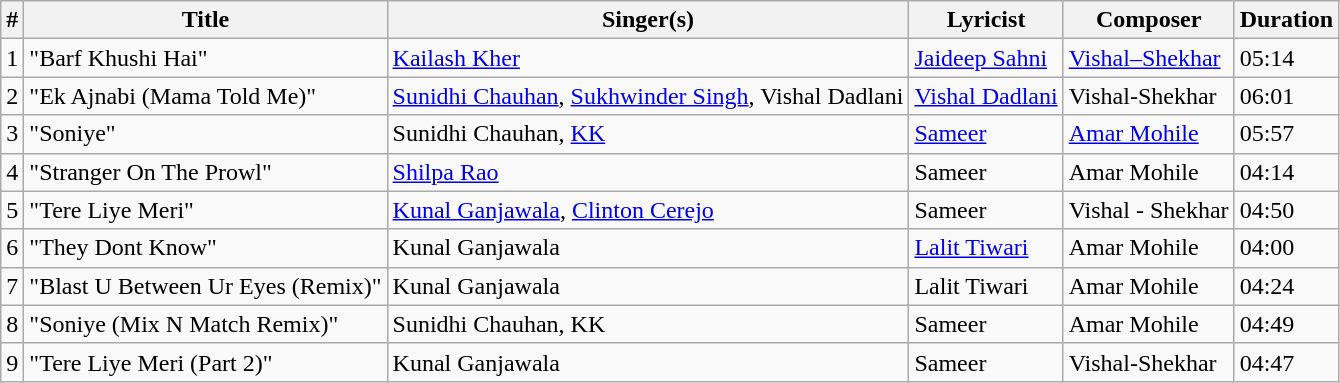<table class=wikitable>
<tr>
<th>#</th>
<th>Title</th>
<th>Singer(s)</th>
<th>Lyricist</th>
<th>Composer</th>
<th>Duration</th>
</tr>
<tr>
<td>1</td>
<td>"Barf Khushi Hai"</td>
<td><a href='#'>Kailash Kher</a></td>
<td><a href='#'>Jaideep Sahni</a></td>
<td><a href='#'>Vishal–Shekhar</a></td>
<td>05:14</td>
</tr>
<tr>
<td>2</td>
<td>"Ek Ajnabi (Mama Told Me)"</td>
<td><a href='#'>Sunidhi Chauhan</a>, <a href='#'>Sukhwinder Singh</a>, Vishal Dadlani</td>
<td><a href='#'>Vishal Dadlani</a></td>
<td>Vishal-Shekhar</td>
<td>06:01</td>
</tr>
<tr>
<td>3</td>
<td>"Soniye"</td>
<td>Sunidhi Chauhan, <a href='#'>KK</a></td>
<td><a href='#'>Sameer</a></td>
<td><a href='#'>Amar Mohile</a></td>
<td>05:57</td>
</tr>
<tr>
<td>4</td>
<td>"Stranger On The Prowl"</td>
<td><a href='#'>Shilpa Rao</a></td>
<td>Sameer</td>
<td>Amar Mohile</td>
<td>04:14</td>
</tr>
<tr>
<td>5</td>
<td>"Tere Liye Meri"</td>
<td><a href='#'>Kunal Ganjawala</a>, <a href='#'>Clinton Cerejo</a></td>
<td>Sameer</td>
<td>Vishal - Shekhar</td>
<td>04:50</td>
</tr>
<tr>
<td>6</td>
<td>"They Dont Know"</td>
<td>Kunal Ganjawala</td>
<td><a href='#'>Lalit Tiwari</a></td>
<td>Amar Mohile</td>
<td>04:00</td>
</tr>
<tr>
<td>7</td>
<td>"Blast U Between Ur Eyes (Remix)"</td>
<td>Kunal Ganjawala</td>
<td>Lalit Tiwari</td>
<td>Amar Mohile</td>
<td>04:24</td>
</tr>
<tr>
<td>8</td>
<td>"Soniye (Mix N Match Remix)"</td>
<td>Sunidhi Chauhan, KK</td>
<td>Sameer</td>
<td>Amar Mohile</td>
<td>04:49</td>
</tr>
<tr>
<td>9</td>
<td>"Tere Liye Meri (Part 2)"</td>
<td>Kunal Ganjawala</td>
<td>Sameer</td>
<td>Vishal-Shekhar</td>
<td>04:47</td>
</tr>
</table>
